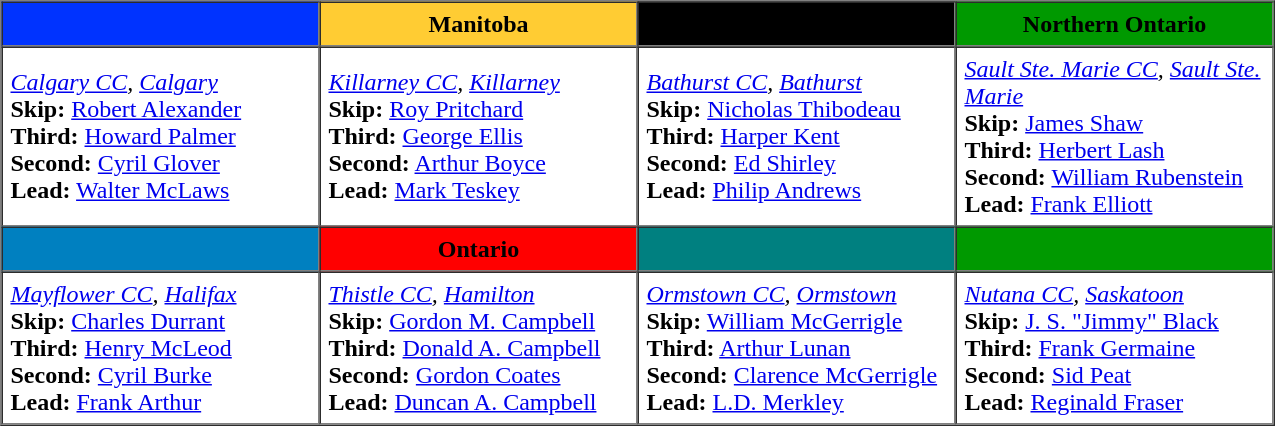<table - border=1 cellpadding=5 cellspacing=0>
<tr>
<th bgcolor=#0033FF width=200></th>
<th style="background:#FFCC33; width:200px;">Manitoba</th>
<th bgcolor=#000000 width=200></th>
<th style="background:#009900; width:200px;">Northern Ontario</th>
</tr>
<tr>
<td><em><a href='#'>Calgary CC</a>, <a href='#'>Calgary</a></em><br><strong>Skip:</strong> <a href='#'>Robert Alexander</a><br>
<strong>Third:</strong> <a href='#'>Howard Palmer</a><br>
<strong>Second:</strong> <a href='#'>Cyril Glover</a><br>
<strong>Lead:</strong> <a href='#'>Walter McLaws</a></td>
<td><em><a href='#'>Killarney CC</a>, <a href='#'>Killarney</a></em><br><strong>Skip:</strong> <a href='#'>Roy Pritchard</a><br>
<strong>Third:</strong> <a href='#'>George Ellis</a><br>
<strong>Second:</strong> <a href='#'>Arthur Boyce</a><br>
<strong>Lead:</strong> <a href='#'>Mark Teskey</a></td>
<td><em><a href='#'>Bathurst CC</a>, <a href='#'>Bathurst</a></em><br><strong>Skip:</strong> <a href='#'>Nicholas Thibodeau</a><br>
<strong>Third:</strong> <a href='#'>Harper Kent</a><br>
<strong>Second:</strong> <a href='#'>Ed Shirley</a><br>
<strong>Lead:</strong> <a href='#'>Philip Andrews</a></td>
<td><em><a href='#'>Sault Ste. Marie CC</a>, <a href='#'>Sault Ste. Marie</a></em><br><strong>Skip:</strong> <a href='#'>James Shaw</a><br>
<strong>Third:</strong> <a href='#'>Herbert Lash</a><br>
<strong>Second:</strong> <a href='#'>William Rubenstein</a><br>
<strong>Lead:</strong> <a href='#'>Frank Elliott</a></td>
</tr>
<tr border=1 cellpadding=5 cellspacing=0>
<th bgcolor=#0080C0 width=200></th>
<th bgcolor=#FF0000 width=200>Ontario</th>
<th style="background:#008080; width:200px;"></th>
<th bgcolor=#009900 width=200></th>
</tr>
<tr>
<td><em><a href='#'>Mayflower CC</a>, <a href='#'>Halifax</a></em><br><strong>Skip:</strong> <a href='#'>Charles Durrant</a><br>
<strong>Third:</strong> <a href='#'>Henry McLeod</a><br>
<strong>Second:</strong> <a href='#'>Cyril Burke</a><br>
<strong>Lead:</strong> <a href='#'>Frank Arthur</a></td>
<td><em><a href='#'>Thistle CC</a>, <a href='#'>Hamilton</a></em><br><strong>Skip:</strong> <a href='#'>Gordon M. Campbell</a><br>
<strong>Third:</strong> <a href='#'>Donald A. Campbell</a><br>
<strong>Second:</strong> <a href='#'>Gordon Coates</a><br>
<strong>Lead:</strong> <a href='#'>Duncan A. Campbell</a></td>
<td><em><a href='#'>Ormstown CC</a>, <a href='#'>Ormstown</a></em><br><strong>Skip:</strong> <a href='#'>William McGerrigle</a><br>
<strong>Third:</strong> <a href='#'>Arthur Lunan</a><br>
<strong>Second:</strong> <a href='#'>Clarence McGerrigle</a><br>
<strong>Lead:</strong> <a href='#'>L.D. Merkley</a></td>
<td><em><a href='#'>Nutana CC</a>, <a href='#'>Saskatoon</a></em><br><strong>Skip:</strong> <a href='#'>J. S. "Jimmy" Black</a><br>
<strong>Third:</strong> <a href='#'>Frank Germaine</a><br>
<strong>Second:</strong> <a href='#'>Sid Peat</a><br>
<strong>Lead:</strong> <a href='#'>Reginald Fraser</a></td>
</tr>
</table>
